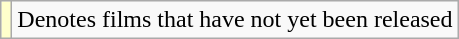<table class="wikitable">
<tr>
<td style="background:#ffc;"></td>
<td>Denotes films that have not yet been released</td>
</tr>
</table>
